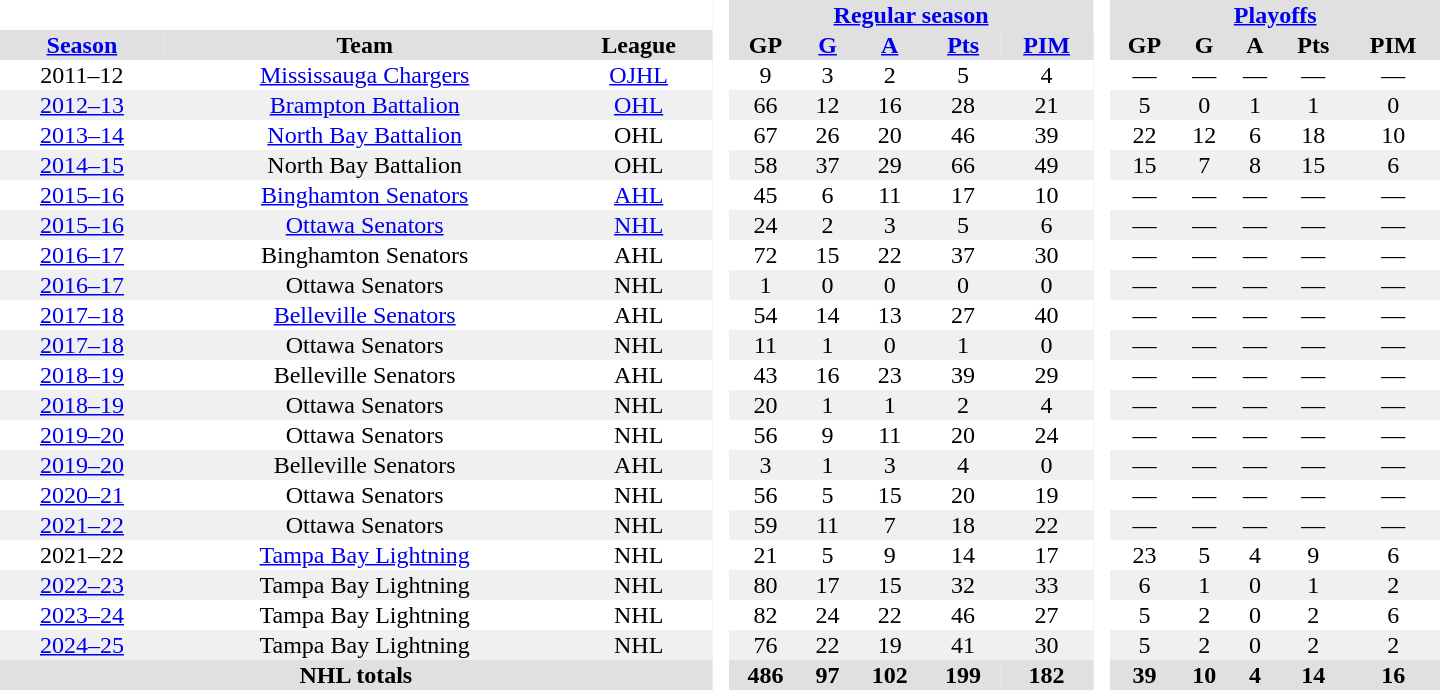<table border="0" cellpadding="1" cellspacing="0"  style="width:60em; text-align:center;">
<tr style="background:#e0e0e0;">
<th colspan="3" style="background:#fff;"> </th>
<th rowspan="99" style="background:#fff;"> </th>
<th colspan="5"><a href='#'>Regular season</a></th>
<th rowspan="99" style="background:#fff;"> </th>
<th colspan="5"><a href='#'>Playoffs</a></th>
</tr>
<tr style="background:#e0e0e0;">
<th><a href='#'>Season</a></th>
<th>Team</th>
<th>League</th>
<th>GP</th>
<th><a href='#'>G</a></th>
<th><a href='#'>A</a></th>
<th><a href='#'>Pts</a></th>
<th><a href='#'>PIM</a></th>
<th>GP</th>
<th>G</th>
<th>A</th>
<th>Pts</th>
<th>PIM</th>
</tr>
<tr>
<td>2011–12</td>
<td><a href='#'>Mississauga Chargers</a></td>
<td><a href='#'>OJHL</a></td>
<td>9</td>
<td>3</td>
<td>2</td>
<td>5</td>
<td>4</td>
<td>—</td>
<td>—</td>
<td>—</td>
<td>—</td>
<td>—</td>
</tr>
<tr style="background:#f0f0f0;">
<td><a href='#'>2012–13</a></td>
<td><a href='#'>Brampton Battalion</a></td>
<td><a href='#'>OHL</a></td>
<td>66</td>
<td>12</td>
<td>16</td>
<td>28</td>
<td>21</td>
<td>5</td>
<td>0</td>
<td>1</td>
<td>1</td>
<td>0</td>
</tr>
<tr>
<td><a href='#'>2013–14</a></td>
<td><a href='#'>North Bay Battalion</a></td>
<td>OHL</td>
<td>67</td>
<td>26</td>
<td>20</td>
<td>46</td>
<td>39</td>
<td>22</td>
<td>12</td>
<td>6</td>
<td>18</td>
<td>10</td>
</tr>
<tr style="background:#f0f0f0;">
<td><a href='#'>2014–15</a></td>
<td>North Bay Battalion</td>
<td>OHL</td>
<td>58</td>
<td>37</td>
<td>29</td>
<td>66</td>
<td>49</td>
<td>15</td>
<td>7</td>
<td>8</td>
<td>15</td>
<td>6</td>
</tr>
<tr>
<td><a href='#'>2015–16</a></td>
<td><a href='#'>Binghamton Senators</a></td>
<td><a href='#'>AHL</a></td>
<td>45</td>
<td>6</td>
<td>11</td>
<td>17</td>
<td>10</td>
<td>—</td>
<td>—</td>
<td>—</td>
<td>—</td>
<td>—</td>
</tr>
<tr style="background:#f0f0f0;">
<td><a href='#'>2015–16</a></td>
<td><a href='#'>Ottawa Senators</a></td>
<td><a href='#'>NHL</a></td>
<td>24</td>
<td>2</td>
<td>3</td>
<td>5</td>
<td>6</td>
<td>—</td>
<td>—</td>
<td>—</td>
<td>—</td>
<td>—</td>
</tr>
<tr>
<td><a href='#'>2016–17</a></td>
<td>Binghamton Senators</td>
<td>AHL</td>
<td>72</td>
<td>15</td>
<td>22</td>
<td>37</td>
<td>30</td>
<td>—</td>
<td>—</td>
<td>—</td>
<td>—</td>
<td>—</td>
</tr>
<tr style="background:#f0f0f0;">
<td><a href='#'>2016–17</a></td>
<td>Ottawa Senators</td>
<td>NHL</td>
<td>1</td>
<td>0</td>
<td>0</td>
<td>0</td>
<td>0</td>
<td>—</td>
<td>—</td>
<td>—</td>
<td>—</td>
<td>—</td>
</tr>
<tr>
<td><a href='#'>2017–18</a></td>
<td><a href='#'>Belleville Senators</a></td>
<td>AHL</td>
<td>54</td>
<td>14</td>
<td>13</td>
<td>27</td>
<td>40</td>
<td>—</td>
<td>—</td>
<td>—</td>
<td>—</td>
<td>—</td>
</tr>
<tr style="background:#f0f0f0;">
<td><a href='#'>2017–18</a></td>
<td>Ottawa Senators</td>
<td>NHL</td>
<td>11</td>
<td>1</td>
<td>0</td>
<td>1</td>
<td>0</td>
<td>—</td>
<td>—</td>
<td>—</td>
<td>—</td>
<td>—</td>
</tr>
<tr>
<td><a href='#'>2018–19</a></td>
<td>Belleville Senators</td>
<td>AHL</td>
<td>43</td>
<td>16</td>
<td>23</td>
<td>39</td>
<td>29</td>
<td>—</td>
<td>—</td>
<td>—</td>
<td>—</td>
<td>—</td>
</tr>
<tr style="background:#f0f0f0;">
<td><a href='#'>2018–19</a></td>
<td>Ottawa Senators</td>
<td>NHL</td>
<td>20</td>
<td>1</td>
<td>1</td>
<td>2</td>
<td>4</td>
<td>—</td>
<td>—</td>
<td>—</td>
<td>—</td>
<td>—</td>
</tr>
<tr>
<td><a href='#'>2019–20</a></td>
<td>Ottawa Senators</td>
<td>NHL</td>
<td>56</td>
<td>9</td>
<td>11</td>
<td>20</td>
<td>24</td>
<td>—</td>
<td>—</td>
<td>—</td>
<td>—</td>
<td>—</td>
</tr>
<tr style="background:#f0f0f0;">
<td><a href='#'>2019–20</a></td>
<td>Belleville Senators</td>
<td>AHL</td>
<td>3</td>
<td>1</td>
<td>3</td>
<td>4</td>
<td>0</td>
<td>—</td>
<td>—</td>
<td>—</td>
<td>—</td>
<td>—</td>
</tr>
<tr>
<td><a href='#'>2020–21</a></td>
<td>Ottawa Senators</td>
<td>NHL</td>
<td>56</td>
<td>5</td>
<td>15</td>
<td>20</td>
<td>19</td>
<td>—</td>
<td>—</td>
<td>—</td>
<td>—</td>
<td>—</td>
</tr>
<tr style="background:#f0f0f0;">
<td><a href='#'>2021–22</a></td>
<td>Ottawa Senators</td>
<td>NHL</td>
<td>59</td>
<td>11</td>
<td>7</td>
<td>18</td>
<td>22</td>
<td>—</td>
<td>—</td>
<td>—</td>
<td>—</td>
<td>—</td>
</tr>
<tr>
<td>2021–22</td>
<td><a href='#'>Tampa Bay Lightning</a></td>
<td>NHL</td>
<td>21</td>
<td>5</td>
<td>9</td>
<td>14</td>
<td>17</td>
<td>23</td>
<td>5</td>
<td>4</td>
<td>9</td>
<td>6</td>
</tr>
<tr style="background:#f0f0f0;">
<td><a href='#'>2022–23</a></td>
<td>Tampa Bay Lightning</td>
<td>NHL</td>
<td>80</td>
<td>17</td>
<td>15</td>
<td>32</td>
<td>33</td>
<td>6</td>
<td>1</td>
<td>0</td>
<td>1</td>
<td>2</td>
</tr>
<tr>
<td><a href='#'>2023–24</a></td>
<td>Tampa Bay Lightning</td>
<td>NHL</td>
<td>82</td>
<td>24</td>
<td>22</td>
<td>46</td>
<td>27</td>
<td>5</td>
<td>2</td>
<td>0</td>
<td>2</td>
<td>6</td>
</tr>
<tr style="background:#f0f0f0;">
<td><a href='#'>2024–25</a></td>
<td>Tampa Bay Lightning</td>
<td>NHL</td>
<td>76</td>
<td>22</td>
<td>19</td>
<td>41</td>
<td>30</td>
<td>5</td>
<td>2</td>
<td>0</td>
<td>2</td>
<td>2</td>
</tr>
<tr style="background:#e0e0e0;">
<th colspan="3">NHL totals</th>
<th>486</th>
<th>97</th>
<th>102</th>
<th>199</th>
<th>182</th>
<th>39</th>
<th>10</th>
<th>4</th>
<th>14</th>
<th>16</th>
</tr>
</table>
